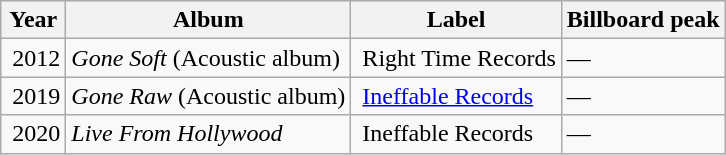<table class="wikitable">
<tr>
<th>Year</th>
<th>Album</th>
<th>Label</th>
<th>Billboard peak</th>
</tr>
<tr>
<td> 2012</td>
<td><em>Gone Soft</em> (Acoustic album)</td>
<td> Right Time Records</td>
<td>—</td>
</tr>
<tr>
<td> 2019</td>
<td><em>Gone Raw</em> (Acoustic album)</td>
<td> <a href='#'>Ineffable Records</a></td>
<td>—</td>
</tr>
<tr>
<td> 2020</td>
<td><em>Live From Hollywood</em></td>
<td> Ineffable Records</td>
<td>—</td>
</tr>
</table>
